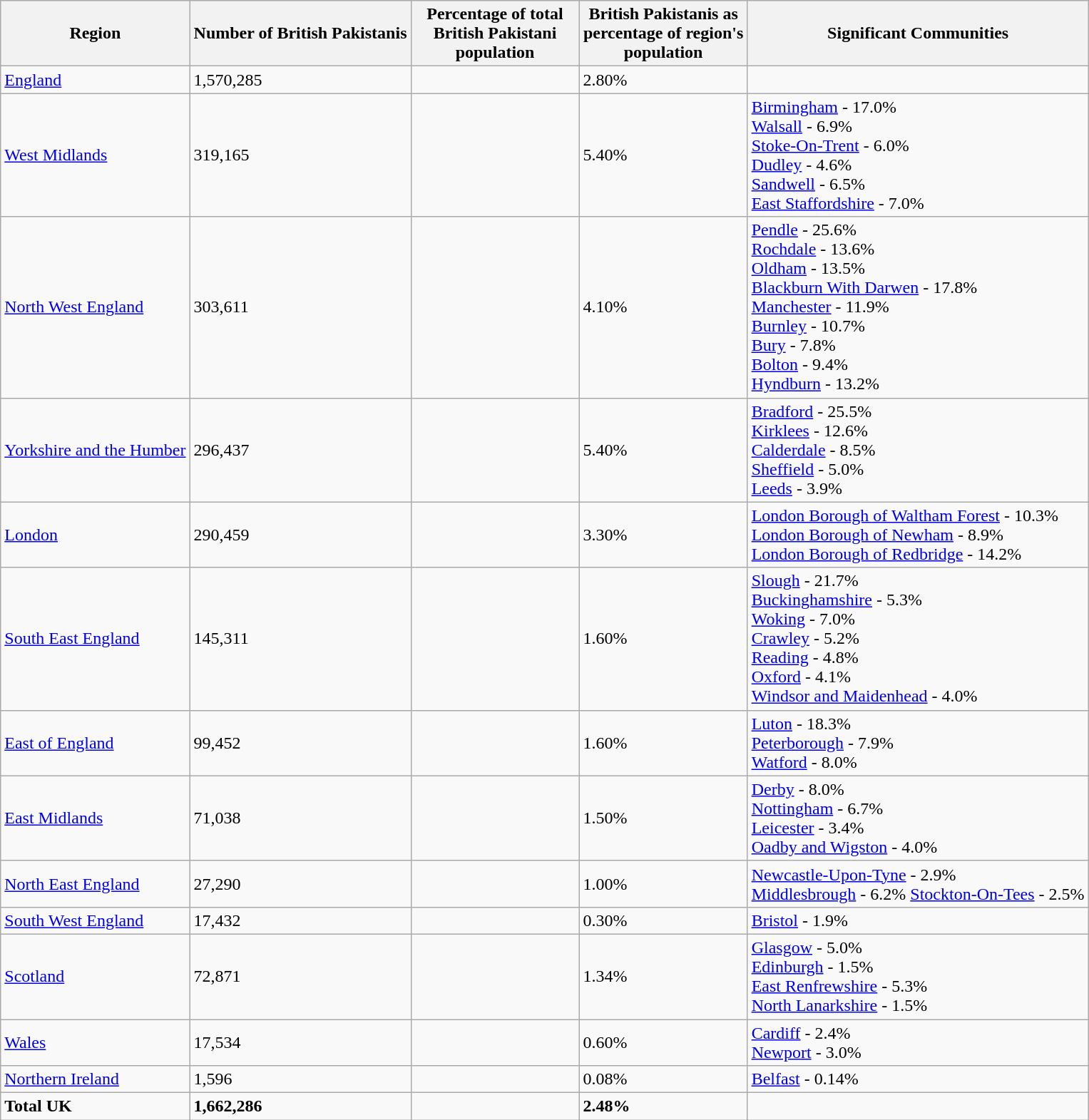<table class="wikitable sortable">
<tr>
<th>Region</th>
<th>Number of British Pakistanis</th>
<th scope="col" width="150">Percentage of total British Pakistani population</th>
<th scope="col" width="150">British Pakistanis as percentage of region's population</th>
<th>Significant Communities</th>
</tr>
<tr>
<td><a href='#'>England</a></td>
<td>1,570,285</td>
<td></td>
<td>2.80%</td>
<td></td>
</tr>
<tr>
<td><a href='#'>West Midlands</a></td>
<td>319,165</td>
<td></td>
<td>5.40%</td>
<td><a href='#'>Birmingham</a> - 17.0%<br><a href='#'>Walsall</a> - 6.9%<br><a href='#'>Stoke-On-Trent</a> - 6.0%<br><a href='#'>Dudley</a> - 4.6%<br><a href='#'>Sandwell</a> - 6.5%<br><a href='#'>East Staffordshire</a> - 7.0%</td>
</tr>
<tr>
<td><a href='#'>North West England</a></td>
<td>303,611</td>
<td></td>
<td>4.10%</td>
<td><a href='#'>Pendle</a> - 25.6%<br><a href='#'>Rochdale</a> - 13.6%<br><a href='#'>Oldham</a> - 13.5%<br><a href='#'>Blackburn With Darwen</a> - 17.8%<br><a href='#'>Manchester</a> - 11.9%<br><a href='#'>Burnley</a> - 10.7%<br><a href='#'>Bury</a> - 7.8%<br><a href='#'>Bolton</a> - 9.4%<br><a href='#'>Hyndburn</a> - 13.2%</td>
</tr>
<tr>
<td><a href='#'>Yorkshire and the Humber</a></td>
<td>296,437</td>
<td></td>
<td>5.40%</td>
<td><a href='#'>Bradford</a> - 25.5%<br><a href='#'>Kirklees</a> - 12.6%<br><a href='#'>Calderdale</a> - 8.5%<br><a href='#'>Sheffield</a> - 5.0%<br><a href='#'>Leeds</a> - 3.9%</td>
</tr>
<tr>
<td><a href='#'>London</a></td>
<td>290,459</td>
<td></td>
<td>3.30%</td>
<td><a href='#'>London Borough of Waltham Forest</a> - 10.3%<br><a href='#'>London Borough of Newham</a> - 8.9%<br><a href='#'>London Borough of Redbridge</a> - 14.2%</td>
</tr>
<tr>
<td><a href='#'>South East England</a></td>
<td>145,311</td>
<td></td>
<td>1.60%</td>
<td><a href='#'>Slough</a> - 21.7%<br><a href='#'>Buckinghamshire</a> - 5.3%<br><a href='#'>Woking</a> - 7.0%<br><a href='#'>Crawley</a> - 5.2%<br><a href='#'>Reading</a> - 4.8%<br><a href='#'>Oxford</a> - 4.1%<br><a href='#'>Windsor and Maidenhead</a> - 4.0%</td>
</tr>
<tr>
<td><a href='#'>East of England</a></td>
<td>99,452</td>
<td></td>
<td>1.60%</td>
<td><a href='#'>Luton</a> - 18.3%<br><a href='#'>Peterborough</a> - 7.9%<br><a href='#'>Watford</a> - 8.0%</td>
</tr>
<tr>
<td><a href='#'>East Midlands</a></td>
<td>71,038</td>
<td></td>
<td>1.50%</td>
<td><a href='#'>Derby</a> - 8.0%<br><a href='#'>Nottingham</a> - 6.7%<br><a href='#'>Leicester</a> - 3.4%<br><a href='#'>Oadby and Wigston</a> - 4.0%</td>
</tr>
<tr>
<td><a href='#'>North East England</a></td>
<td>27,290</td>
<td></td>
<td>1.00%</td>
<td><a href='#'>Newcastle-Upon-Tyne</a> - 2.9%<br><a href='#'>Middlesbrough</a> - 6.2%
<a href='#'>Stockton-On-Tees</a> - 2.5%</td>
</tr>
<tr>
<td><a href='#'>South West England</a></td>
<td>17,432</td>
<td></td>
<td>0.30%</td>
<td><a href='#'>Bristol</a> - 1.9%</td>
</tr>
<tr>
<td><a href='#'>Scotland</a></td>
<td>72,871</td>
<td></td>
<td>1.34%</td>
<td><a href='#'>Glasgow</a> - 5.0%<br><a href='#'>Edinburgh</a> - 1.5%<br><a href='#'>East Renfrewshire</a> - 5.3%<br><a href='#'>North Lanarkshire</a> - 1.5%</td>
</tr>
<tr>
<td><a href='#'>Wales</a></td>
<td>17,534</td>
<td></td>
<td>0.60%</td>
<td><a href='#'>Cardiff</a> - 2.4%<br><a href='#'>Newport</a> - 3.0%</td>
</tr>
<tr>
<td><a href='#'>Northern Ireland</a></td>
<td>1,596</td>
<td></td>
<td>0.08%</td>
<td><a href='#'>Belfast</a> - 0.14%</td>
</tr>
<tr>
<td><strong>Total UK</strong></td>
<td><strong>1,662,286</strong></td>
<td></td>
<td><strong>2.48%</strong></td>
<td></td>
</tr>
</table>
